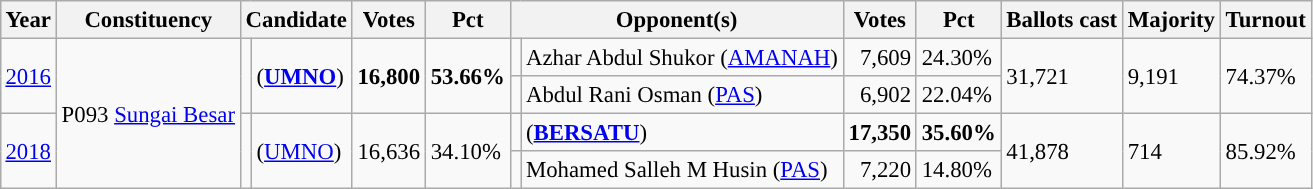<table class="wikitable" style="margin:0.5em ; font-size:95%">
<tr>
<th>Year</th>
<th>Constituency</th>
<th colspan=2>Candidate</th>
<th>Votes</th>
<th>Pct</th>
<th colspan=2>Opponent(s)</th>
<th>Votes</th>
<th>Pct</th>
<th>Ballots cast</th>
<th>Majority</th>
<th>Turnout</th>
</tr>
<tr>
<td rowspan=2><a href='#'>2016</a></td>
<td rowspan=4>P093 <a href='#'>Sungai Besar</a></td>
<td rowspan=2 ></td>
<td rowspan=2> (<a href='#'><strong>UMNO</strong></a>)</td>
<td rowspan=2 align="right"><strong>16,800</strong></td>
<td rowspan=2><strong>53.66%</strong></td>
<td></td>
<td>Azhar Abdul Shukor (<a href='#'>AMANAH</a>)</td>
<td align="right">7,609</td>
<td>24.30%</td>
<td rowspan=2>31,721</td>
<td rowspan=2>9,191</td>
<td rowspan=2>74.37%</td>
</tr>
<tr>
<td></td>
<td>Abdul Rani Osman (<a href='#'>PAS</a>)</td>
<td align="right">6,902</td>
<td>22.04%</td>
</tr>
<tr>
<td rowspan=2><a href='#'>2018</a></td>
<td rowspan=2 ></td>
<td rowspan=2> (<a href='#'>UMNO</a>)</td>
<td rowspan=2 align="right">16,636</td>
<td rowspan=2>34.10%</td>
<td></td>
<td> (<a href='#'><strong>BERSATU</strong></a>)</td>
<td align="right"><strong>17,350</strong></td>
<td><strong>35.60%</strong></td>
<td rowspan=2>41,878</td>
<td rowspan=2>714</td>
<td rowspan=2>85.92%</td>
</tr>
<tr>
<td></td>
<td>Mohamed Salleh M Husin (<a href='#'>PAS</a>)</td>
<td align="right">7,220</td>
<td>14.80%</td>
</tr>
</table>
